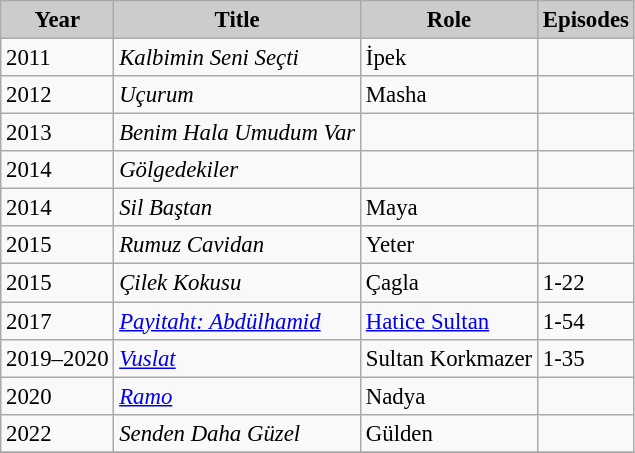<table class="wikitable" style="font-size:95%">
<tr>
<th style="background:#CCCCCC">Year</th>
<th style="background:#CCCCCC">Title</th>
<th style="background:#CCCCCC">Role</th>
<th style="background:#CCCCCC">Episodes</th>
</tr>
<tr>
<td>2011</td>
<td><em>Kalbimin Seni Seçti</em></td>
<td>İpek</td>
<td></td>
</tr>
<tr>
<td>2012</td>
<td><em>Uçurum</em></td>
<td>Masha</td>
<td></td>
</tr>
<tr>
<td>2013</td>
<td><em>Benim Hala Umudum Var</em></td>
<td></td>
<td></td>
</tr>
<tr>
<td>2014</td>
<td><em>Gölgedekiler</em></td>
<td></td>
<td></td>
</tr>
<tr>
<td>2014</td>
<td><em>Sil Baştan</em></td>
<td>Maya</td>
<td></td>
</tr>
<tr>
<td>2015</td>
<td><em>Rumuz Cavidan</em></td>
<td>Yeter</td>
<td></td>
</tr>
<tr>
<td>2015</td>
<td><em>Çilek Kokusu</em></td>
<td>Çagla</td>
<td>1-22</td>
</tr>
<tr>
<td>2017</td>
<td><em><a href='#'>Payitaht: Abdülhamid</a></em></td>
<td><a href='#'>Hatice Sultan</a></td>
<td>1-54</td>
</tr>
<tr>
<td>2019–2020</td>
<td><em><a href='#'>Vuslat</a></em></td>
<td>Sultan Korkmazer</td>
<td>1-35</td>
</tr>
<tr>
<td>2020</td>
<td><em><a href='#'>Ramo</a></em></td>
<td>Nadya</td>
<td></td>
</tr>
<tr>
<td>2022</td>
<td><em>Senden Daha Güzel</em></td>
<td>Gülden</td>
<td></td>
</tr>
<tr>
</tr>
</table>
